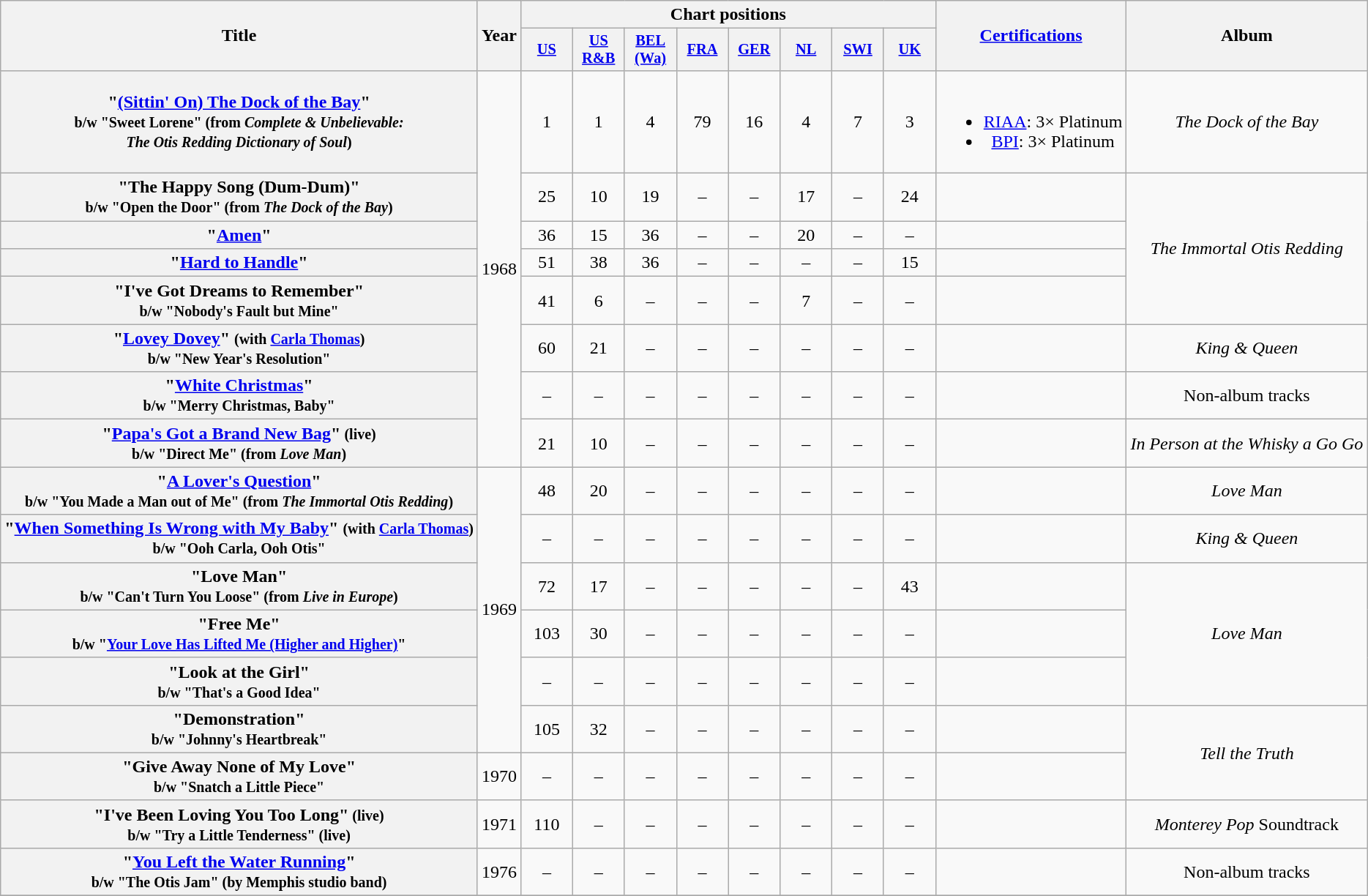<table class="wikitable plainrowheaders" style="text-align:center;">
<tr>
<th rowspan="2">Title</th>
<th rowspan="2">Year</th>
<th colspan="8">Chart positions</th>
<th rowspan="2"><a href='#'>Certifications</a></th>
<th rowspan="2">Album</th>
</tr>
<tr>
<th style="width:3em;font-size:85%"><a href='#'>US</a><br></th>
<th style="width:3em;font-size:85%"><a href='#'>US<br>R&B</a><br></th>
<th style="width:3em;font-size:85%"><a href='#'>BEL<br>(Wa)</a><br></th>
<th style="width:3em;font-size:85%"><a href='#'>FRA</a><br></th>
<th style="width:3em;font-size:85%"><a href='#'>GER</a><br></th>
<th style="width:3em;font-size:85%"><a href='#'>NL</a><br></th>
<th style="width:3em;font-size:85%"><a href='#'>SWI</a><br></th>
<th style="width:3em;font-size:85%"><a href='#'>UK</a><br></th>
</tr>
<tr>
<th scope="row">"<a href='#'>(Sittin' On) The Dock of the Bay</a>"<br><small>b/w "Sweet Lorene" (from <em>Complete & Unbelievable:<br>The Otis Redding Dictionary of Soul</em>)</small></th>
<td rowspan="8">1968</td>
<td>1</td>
<td>1</td>
<td>4</td>
<td>79</td>
<td>16</td>
<td>4</td>
<td>7</td>
<td>3</td>
<td><br><ul><li><a href='#'>RIAA</a>: 3× Platinum</li><li><a href='#'>BPI</a>: 3× Platinum</li></ul></td>
<td><em>The Dock of the Bay</em></td>
</tr>
<tr>
<th scope="row">"The Happy Song (Dum-Dum)"<br><small>b/w "Open the Door" (from <em>The Dock of the Bay</em>)</small></th>
<td>25</td>
<td>10</td>
<td>19</td>
<td>–</td>
<td>–</td>
<td>17</td>
<td>–</td>
<td>24</td>
<td></td>
<td rowspan="4"><em>The Immortal Otis Redding</em></td>
</tr>
<tr>
<th scope="row">"<a href='#'>Amen</a>"</th>
<td>36</td>
<td>15</td>
<td>36</td>
<td>–</td>
<td>–</td>
<td>20</td>
<td>–</td>
<td>–</td>
<td></td>
</tr>
<tr>
<th scope="row">"<a href='#'>Hard to Handle</a>"</th>
<td>51</td>
<td>38</td>
<td>36</td>
<td>–</td>
<td>–</td>
<td>–</td>
<td>–</td>
<td>15</td>
<td></td>
</tr>
<tr>
<th scope="row">"I've Got Dreams to Remember"<br><small>b/w "Nobody's Fault but Mine"</small></th>
<td>41</td>
<td>6</td>
<td>–</td>
<td>–</td>
<td>–</td>
<td>7</td>
<td>–</td>
<td>–</td>
<td></td>
</tr>
<tr>
<th scope="row">"<a href='#'>Lovey Dovey</a>" <small>(with <a href='#'>Carla Thomas</a>)</small><br><small>b/w "New Year's Resolution"</small></th>
<td>60</td>
<td>21</td>
<td>–</td>
<td>–</td>
<td>–</td>
<td>–</td>
<td>–</td>
<td>–</td>
<td></td>
<td><em>King & Queen</em></td>
</tr>
<tr>
<th scope="row">"<a href='#'>White Christmas</a>"<br><small>b/w "Merry Christmas, Baby"</small></th>
<td>–</td>
<td>–</td>
<td>–</td>
<td>–</td>
<td>–</td>
<td>–</td>
<td>–</td>
<td>–</td>
<td></td>
<td>Non-album tracks</td>
</tr>
<tr>
<th scope="row">"<a href='#'>Papa's Got a Brand New Bag</a>"<small> (live)</small> <br><small>b/w "Direct Me" (from <em>Love Man</em>)</small></th>
<td>21</td>
<td>10</td>
<td>–</td>
<td>–</td>
<td>–</td>
<td>–</td>
<td>–</td>
<td>–</td>
<td></td>
<td><em>In Person at the Whisky a Go Go</em></td>
</tr>
<tr>
<th scope="row">"<a href='#'>A Lover's Question</a>"<br><small>b/w "You Made a Man out of Me" (from <em>The Immortal Otis Redding</em>)</small></th>
<td rowspan="6">1969</td>
<td>48</td>
<td>20</td>
<td>–</td>
<td>–</td>
<td>–</td>
<td>–</td>
<td>–</td>
<td>–</td>
<td></td>
<td><em>Love Man</em></td>
</tr>
<tr>
<th scope="row">"<a href='#'>When Something Is Wrong with My Baby</a>" <small>(with <a href='#'>Carla Thomas</a>)</small><br><small>b/w "Ooh Carla, Ooh Otis"</small></th>
<td>–</td>
<td>–</td>
<td>–</td>
<td>–</td>
<td>–</td>
<td>–</td>
<td>–</td>
<td>–</td>
<td></td>
<td><em>King & Queen</em></td>
</tr>
<tr>
<th scope="row">"Love Man"<br><small>b/w "Can't Turn You Loose" (from <em>Live in Europe</em>)</small></th>
<td>72</td>
<td>17</td>
<td>–</td>
<td>–</td>
<td>–</td>
<td>–</td>
<td>–</td>
<td>43</td>
<td></td>
<td rowspan="3"><em>Love Man</em></td>
</tr>
<tr>
<th scope="row">"Free Me"<br><small>b/w "<a href='#'>Your Love Has Lifted Me (Higher and Higher)</a>"</small></th>
<td>103</td>
<td>30</td>
<td>–</td>
<td>–</td>
<td>–</td>
<td>–</td>
<td>–</td>
<td>–</td>
<td></td>
</tr>
<tr>
<th scope="row">"Look at the Girl"<br><small>b/w "That's a Good Idea"</small></th>
<td>–</td>
<td>–</td>
<td>–</td>
<td>–</td>
<td>–</td>
<td>–</td>
<td>–</td>
<td>–</td>
<td></td>
</tr>
<tr>
<th scope="row">"Demonstration"<br><small>b/w "Johnny's Heartbreak"</small></th>
<td>105</td>
<td>32</td>
<td>–</td>
<td>–</td>
<td>–</td>
<td>–</td>
<td>–</td>
<td>–</td>
<td></td>
<td rowspan="2"><em>Tell the Truth</em></td>
</tr>
<tr>
<th scope="row">"Give Away None of My Love"<br><small>b/w "Snatch a Little Piece"</small></th>
<td>1970</td>
<td>–</td>
<td>–</td>
<td>–</td>
<td>–</td>
<td>–</td>
<td>–</td>
<td>–</td>
<td>–</td>
<td></td>
</tr>
<tr>
<th scope="row">"I've Been Loving You Too Long"<small> (live)</small><br><small>b/w "Try a Little Tenderness" (live)</small></th>
<td>1971</td>
<td>110</td>
<td>–</td>
<td>–</td>
<td>–</td>
<td>–</td>
<td>–</td>
<td>–</td>
<td>–</td>
<td></td>
<td><em>Monterey Pop</em> Soundtrack</td>
</tr>
<tr>
<th scope="row">"<a href='#'>You Left the Water Running</a>"<br><small>b/w "The Otis Jam" (by Memphis studio band)</small></th>
<td>1976</td>
<td>–</td>
<td>–</td>
<td>–</td>
<td>–</td>
<td>–</td>
<td>–</td>
<td>–</td>
<td>–</td>
<td></td>
<td>Non-album tracks</td>
</tr>
<tr>
</tr>
</table>
